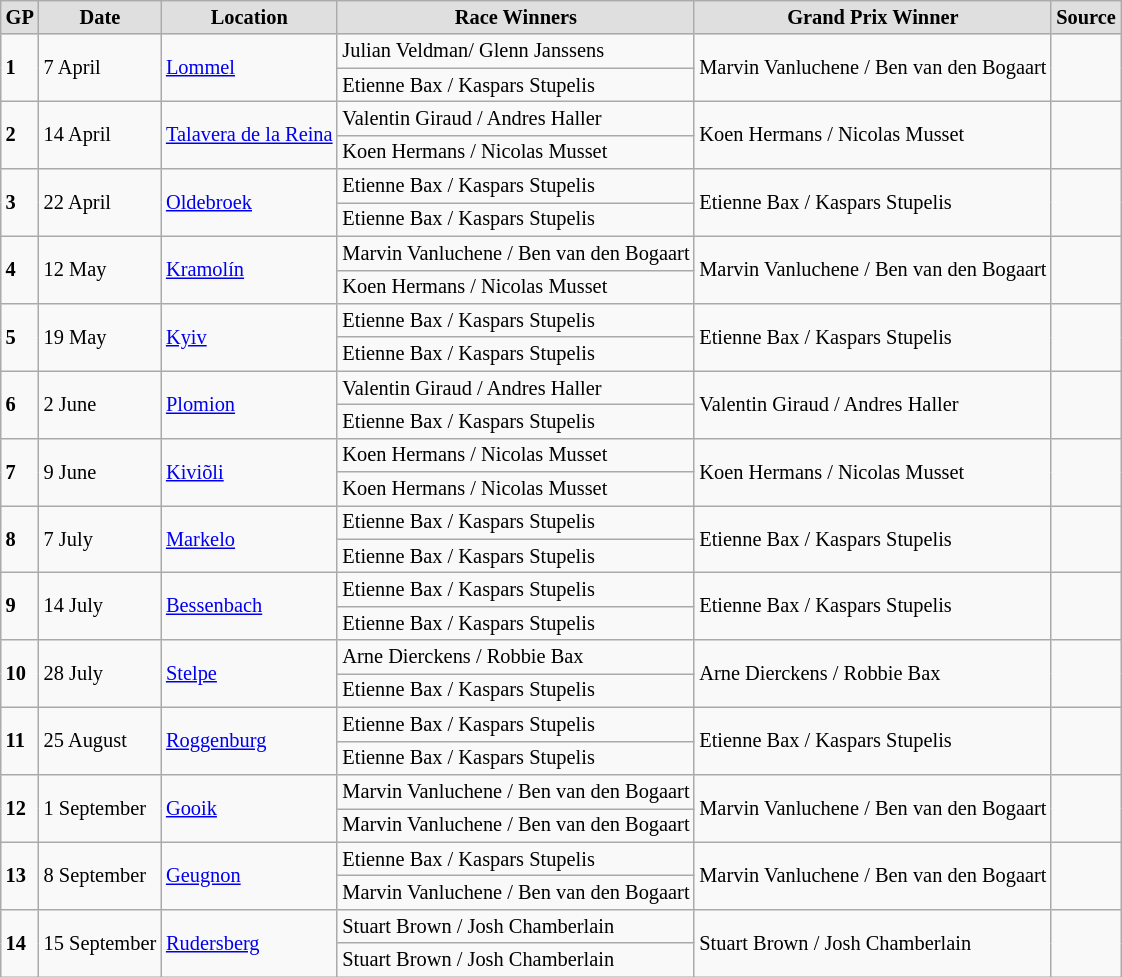<table class="wikitable" style="font-size: 85%;">
<tr align="center" style="background:#dfdfdf;">
<td><strong>GP</strong></td>
<td><strong>Date</strong></td>
<td><strong>Location</strong></td>
<td><strong>Race Winners</strong></td>
<td><strong>Grand Prix Winner</strong></td>
<td><strong>Source</strong></td>
</tr>
<tr>
<td rowspan="2"><strong>1</strong></td>
<td rowspan="2">7 April</td>
<td rowspan="2"> <a href='#'>Lommel</a></td>
<td>  Julian Veldman/  Glenn Janssens</td>
<td rowspan="2"> Marvin Vanluchene /  Ben van den Bogaart</td>
<td rowspan="2"></td>
</tr>
<tr>
<td> Etienne Bax /  Kaspars Stupelis</td>
</tr>
<tr>
<td rowspan="2"><strong>2</strong></td>
<td rowspan="2">14 April</td>
<td rowspan="2"> <a href='#'>Talavera de la Reina</a></td>
<td> Valentin Giraud /  Andres Haller</td>
<td rowspan="2"> Koen Hermans /  Nicolas Musset</td>
<td rowspan="2"></td>
</tr>
<tr>
<td> Koen Hermans /  Nicolas Musset</td>
</tr>
<tr>
<td rowspan="2"><strong>3</strong></td>
<td rowspan="2">22 April</td>
<td rowspan="2"> <a href='#'>Oldebroek</a></td>
<td> Etienne Bax /  Kaspars Stupelis</td>
<td rowspan="2"> Etienne Bax /  Kaspars Stupelis</td>
<td rowspan="2"></td>
</tr>
<tr>
<td> Etienne Bax /  Kaspars Stupelis</td>
</tr>
<tr>
<td rowspan="2"><strong>4</strong></td>
<td rowspan="2">12 May</td>
<td rowspan="2"> <a href='#'>Kramolín</a></td>
<td> Marvin Vanluchene /  Ben van den Bogaart</td>
<td rowspan="2"> Marvin Vanluchene /  Ben van den Bogaart</td>
<td rowspan="2"></td>
</tr>
<tr>
<td> Koen Hermans /  Nicolas Musset</td>
</tr>
<tr>
<td rowspan="2"><strong>5</strong></td>
<td rowspan="2">19 May</td>
<td rowspan="2"> <a href='#'>Kyiv</a></td>
<td> Etienne Bax /  Kaspars Stupelis</td>
<td rowspan="2"> Etienne Bax /  Kaspars Stupelis</td>
<td rowspan="2"></td>
</tr>
<tr>
<td> Etienne Bax /  Kaspars Stupelis</td>
</tr>
<tr>
<td rowspan="2"><strong>6</strong></td>
<td rowspan="2">2 June</td>
<td rowspan="2"> <a href='#'>Plomion</a></td>
<td> Valentin Giraud /  Andres Haller</td>
<td rowspan="2"> Valentin Giraud /  Andres Haller</td>
<td rowspan="2"></td>
</tr>
<tr>
<td> Etienne Bax /  Kaspars Stupelis</td>
</tr>
<tr>
<td rowspan="2"><strong>7</strong></td>
<td rowspan="2">9 June</td>
<td rowspan="2"> <a href='#'>Kiviõli</a></td>
<td> Koen Hermans /  Nicolas Musset</td>
<td rowspan="2"> Koen Hermans /  Nicolas Musset</td>
<td rowspan="2"></td>
</tr>
<tr>
<td> Koen Hermans /  Nicolas Musset</td>
</tr>
<tr>
<td rowspan="2"><strong>8</strong></td>
<td rowspan="2">7 July</td>
<td rowspan="2"> <a href='#'>Markelo</a></td>
<td> Etienne Bax /  Kaspars Stupelis</td>
<td rowspan="2"> Etienne Bax /  Kaspars Stupelis</td>
<td rowspan="2"></td>
</tr>
<tr>
<td> Etienne Bax /  Kaspars Stupelis</td>
</tr>
<tr>
<td rowspan="2"><strong>9</strong></td>
<td rowspan="2">14 July</td>
<td rowspan="2"> <a href='#'>Bessenbach</a></td>
<td> Etienne Bax /  Kaspars Stupelis</td>
<td rowspan="2"> Etienne Bax /  Kaspars Stupelis</td>
<td rowspan="2"></td>
</tr>
<tr>
<td> Etienne Bax /  Kaspars Stupelis</td>
</tr>
<tr>
<td rowspan="2"><strong>10</strong></td>
<td rowspan="2">28 July</td>
<td rowspan="2"> <a href='#'>Stelpe</a></td>
<td> Arne Dierckens /  Robbie Bax</td>
<td rowspan="2"> Arne Dierckens /  Robbie Bax</td>
<td rowspan="2"></td>
</tr>
<tr>
<td> Etienne Bax /  Kaspars Stupelis</td>
</tr>
<tr>
<td rowspan="2"><strong>11</strong></td>
<td rowspan="2">25 August</td>
<td rowspan="2"> <a href='#'>Roggenburg</a></td>
<td> Etienne Bax /  Kaspars Stupelis</td>
<td rowspan="2"> Etienne Bax /  Kaspars Stupelis</td>
<td rowspan="2"></td>
</tr>
<tr>
<td> Etienne Bax /  Kaspars Stupelis</td>
</tr>
<tr>
<td rowspan="2"><strong>12</strong></td>
<td rowspan="2">1 September</td>
<td rowspan="2"> <a href='#'>Gooik</a></td>
<td> Marvin Vanluchene /  Ben van den Bogaart</td>
<td rowspan="2"> Marvin Vanluchene /  Ben van den Bogaart</td>
<td rowspan="2"></td>
</tr>
<tr>
<td> Marvin Vanluchene /  Ben van den Bogaart</td>
</tr>
<tr>
<td rowspan="2"><strong>13</strong></td>
<td rowspan="2">8 September</td>
<td rowspan="2"> <a href='#'>Geugnon</a></td>
<td> Etienne Bax /  Kaspars Stupelis</td>
<td rowspan="2"> Marvin Vanluchene /  Ben van den Bogaart</td>
<td rowspan="2"></td>
</tr>
<tr>
<td> Marvin Vanluchene /  Ben van den Bogaart</td>
</tr>
<tr>
<td rowspan="2"><strong>14</strong></td>
<td rowspan="2">15 September</td>
<td rowspan="2"> <a href='#'>Rudersberg</a></td>
<td> Stuart Brown /  Josh Chamberlain</td>
<td rowspan="2"> Stuart Brown /  Josh Chamberlain</td>
<td rowspan="2"></td>
</tr>
<tr>
<td> Stuart Brown /  Josh Chamberlain</td>
</tr>
</table>
